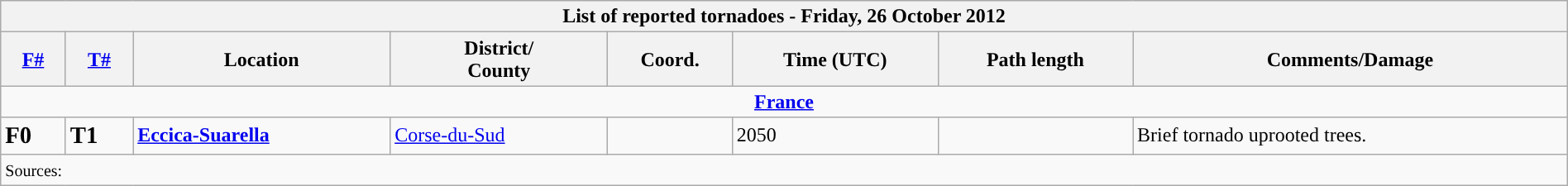<table class="wikitable collapsible" width="100%">
<tr>
<th colspan="8">List of reported tornadoes - Friday, 26 October 2012</th>
</tr>
<tr>
<th><a href='#'>F#</a></th>
<th><a href='#'>T#</a></th>
<th>Location</th>
<th>District/<br>County</th>
<th>Coord.</th>
<th>Time (UTC)</th>
<th>Path length</th>
<th>Comments/Damage</th>
</tr>
<tr>
<td colspan="8" align=center><strong><a href='#'>France</a></strong></td>
</tr>
<tr>
<td><big><strong>F0</strong></big></td>
<td><big><strong>T1</strong></big></td>
<td><strong><a href='#'>Eccica-Suarella</a></strong></td>
<td><a href='#'>Corse-du-Sud</a></td>
<td></td>
<td>2050</td>
<td></td>
<td>Brief tornado uprooted trees.</td>
</tr>
<tr>
<td colspan="8"><small>Sources:  </small></td>
</tr>
</table>
